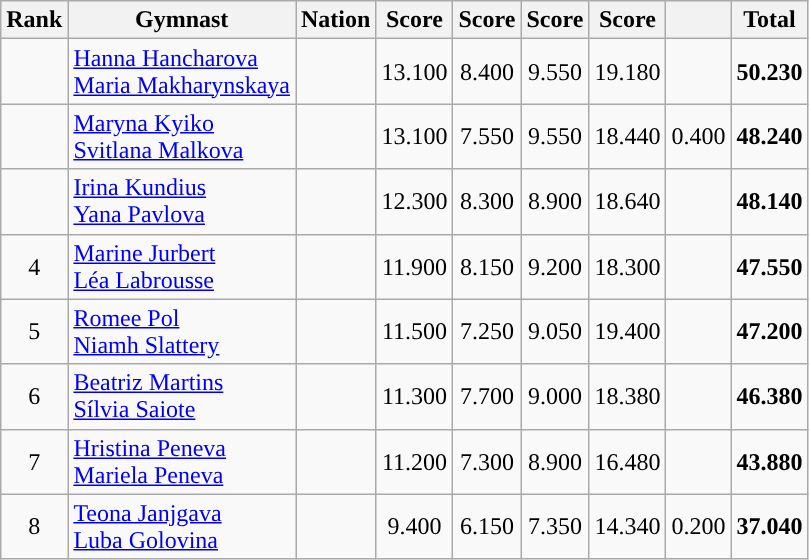<table class="wikitable sortable" style="text-align:center">
<tr>
<th>Rank</th>
<th>Gymnast</th>
<th>Nation</th>
<th> Score</th>
<th> Score</th>
<th> Score</th>
<th> Score</th>
<th></th>
<th>Total</th>
</tr>
<tr>
<td></td>
<td align=left><a href='#'>Hanna Hancharova</a><br><a href='#'>Maria Makharynskaya</a></td>
<td align=left></td>
<td>13.100</td>
<td>8.400</td>
<td>9.550</td>
<td>19.180</td>
<td></td>
<td><strong>50.230</strong></td>
</tr>
<tr>
<td></td>
<td align=left><a href='#'>Maryna Kyiko</a><br><a href='#'>Svitlana Malkova</a></td>
<td align=left></td>
<td>13.100</td>
<td>7.550</td>
<td>9.550</td>
<td>18.440</td>
<td>0.400</td>
<td><strong>48.240</strong></td>
</tr>
<tr>
<td></td>
<td align=left><a href='#'>Irina Kundius</a><br><a href='#'>Yana Pavlova</a></td>
<td align=left></td>
<td>12.300</td>
<td>8.300</td>
<td>8.900</td>
<td>18.640</td>
<td></td>
<td><strong>48.140</strong></td>
</tr>
<tr>
<td>4</td>
<td align=left><a href='#'>Marine Jurbert</a><br><a href='#'>Léa Labrousse</a></td>
<td align=left></td>
<td>11.900</td>
<td>8.150</td>
<td>9.200</td>
<td>18.300</td>
<td></td>
<td><strong>47.550</strong></td>
</tr>
<tr>
<td>5</td>
<td align=left><a href='#'>Romee Pol</a><br><a href='#'>Niamh Slattery</a></td>
<td align=left></td>
<td>11.500</td>
<td>7.250</td>
<td>9.050</td>
<td>19.400</td>
<td></td>
<td><strong>47.200</strong></td>
</tr>
<tr>
<td>6</td>
<td align=left><a href='#'>Beatriz Martins</a><br><a href='#'>Sílvia Saiote</a></td>
<td align=left></td>
<td>11.300</td>
<td>7.700</td>
<td>9.000</td>
<td>18.380</td>
<td></td>
<td><strong>46.380</strong></td>
</tr>
<tr>
<td>7</td>
<td align=left><a href='#'>Hristina Peneva</a><br><a href='#'>Mariela Peneva</a></td>
<td align=left></td>
<td>11.200</td>
<td>7.300</td>
<td>8.900</td>
<td>16.480</td>
<td></td>
<td><strong>43.880</strong></td>
</tr>
<tr>
<td>8</td>
<td align=left><a href='#'>Teona Janjgava</a><br><a href='#'>Luba Golovina</a></td>
<td align=left></td>
<td>9.400</td>
<td>6.150</td>
<td>7.350</td>
<td>14.340</td>
<td>0.200</td>
<td><strong>37.040</strong></td>
</tr>
</table>
